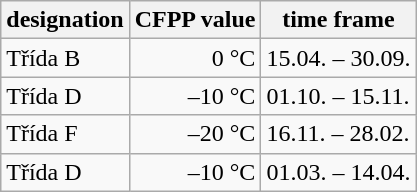<table class="wikitable">
<tr>
<th>designation</th>
<th>CFPP value</th>
<th>time frame</th>
</tr>
<tr>
<td>Třída B</td>
<td align=right>0 °C</td>
<td>15.04. – 30.09.</td>
</tr>
<tr>
<td>Třída D</td>
<td align=right>–10 °C</td>
<td>01.10. – 15.11.</td>
</tr>
<tr>
<td>Třída F</td>
<td align=right>–20 °C</td>
<td>16.11. – 28.02.</td>
</tr>
<tr>
<td>Třída D</td>
<td align=right>–10 °C</td>
<td>01.03. – 14.04.</td>
</tr>
</table>
